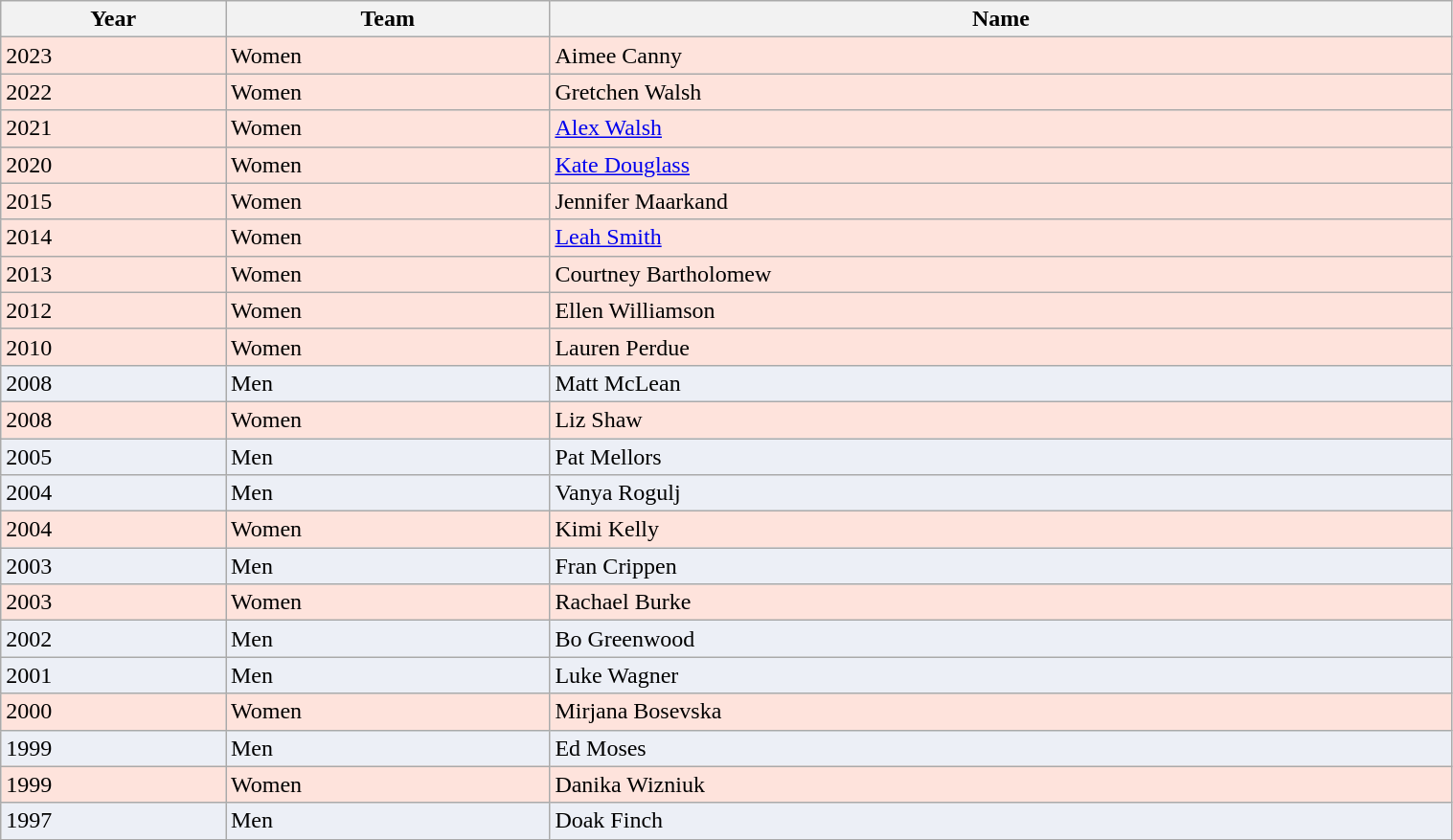<table class="wikitable" width=80%>
<tr>
<th align=center><strong>Year</strong></th>
<th align=center><strong>Team</strong></th>
<th align=center><strong>Name</strong></th>
</tr>
<tr bgcolor="#FEE3DC">
<td>2023</td>
<td>Women</td>
<td>Aimee Canny</td>
</tr>
<tr bgcolor="#FEE3DC">
<td>2022</td>
<td>Women</td>
<td>Gretchen Walsh</td>
</tr>
<tr bgcolor="#FEE3DC">
<td>2021</td>
<td>Women</td>
<td><a href='#'>Alex Walsh</a></td>
</tr>
<tr bgcolor="#FEE3DC">
<td>2020</td>
<td>Women</td>
<td><a href='#'>Kate Douglass</a></td>
</tr>
<tr bgcolor="#FEE3DC">
<td>2015</td>
<td>Women</td>
<td>Jennifer Maarkand</td>
</tr>
<tr bgcolor="#FEE3DC">
<td>2014</td>
<td>Women</td>
<td><a href='#'>Leah Smith</a></td>
</tr>
<tr bgcolor="#FEE3DC">
<td>2013</td>
<td>Women</td>
<td>Courtney Bartholomew</td>
</tr>
<tr bgcolor="#FEE3DC">
<td>2012</td>
<td>Women</td>
<td>Ellen Williamson</td>
</tr>
<tr bgcolor="#FEE3DC">
<td>2010</td>
<td>Women</td>
<td>Lauren Perdue</td>
</tr>
<tr bgcolor="#ECEFF6">
<td>2008</td>
<td>Men</td>
<td>Matt McLean</td>
</tr>
<tr bgcolor="#FEE3DC">
<td>2008</td>
<td>Women</td>
<td>Liz Shaw</td>
</tr>
<tr bgcolor="#ECEFF6">
<td>2005</td>
<td>Men</td>
<td>Pat Mellors</td>
</tr>
<tr bgcolor="#ECEFF6">
<td>2004</td>
<td>Men</td>
<td>Vanya Rogulj</td>
</tr>
<tr bgcolor="#FEE3DC">
<td>2004</td>
<td>Women</td>
<td>Kimi Kelly</td>
</tr>
<tr bgcolor="#ECEFF6">
<td>2003</td>
<td>Men</td>
<td>Fran Crippen</td>
</tr>
<tr bgcolor="#FEE3DC">
<td>2003</td>
<td>Women</td>
<td>Rachael Burke</td>
</tr>
<tr bgcolor="#ECEFF6">
<td>2002</td>
<td>Men</td>
<td>Bo Greenwood</td>
</tr>
<tr bgcolor="#ECEFF6">
<td>2001</td>
<td>Men</td>
<td>Luke Wagner</td>
</tr>
<tr bgcolor="#FEE3DC">
<td>2000</td>
<td>Women</td>
<td>Mirjana Bosevska</td>
</tr>
<tr bgcolor="#ECEFF6">
<td>1999</td>
<td>Men</td>
<td>Ed Moses</td>
</tr>
<tr bgcolor="#FEE3DC">
<td>1999</td>
<td>Women</td>
<td>Danika Wizniuk</td>
</tr>
<tr bgcolor="#ECEFF6">
<td>1997</td>
<td>Men</td>
<td>Doak Finch</td>
</tr>
</table>
